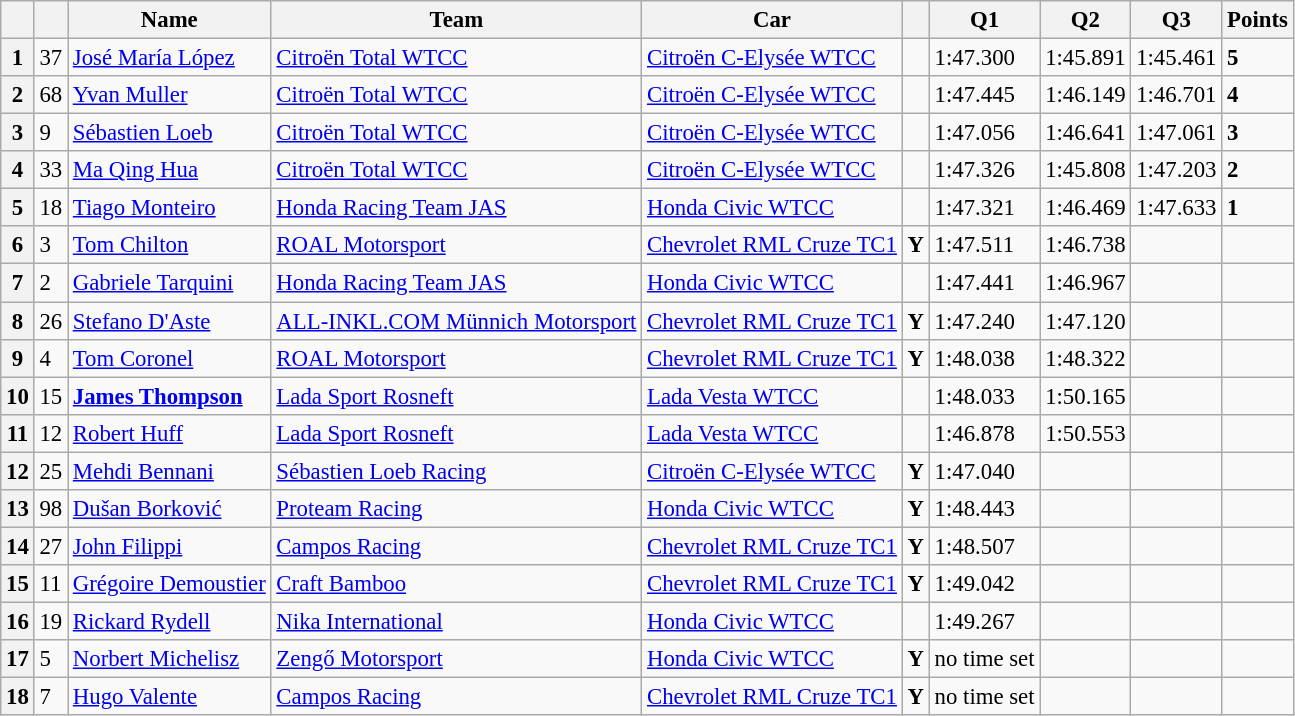<table class="wikitable sortable" style="font-size: 95%;">
<tr>
<th></th>
<th></th>
<th>Name</th>
<th>Team</th>
<th>Car</th>
<th></th>
<th>Q1</th>
<th>Q2</th>
<th>Q3</th>
<th>Points</th>
</tr>
<tr>
<th>1</th>
<td>37</td>
<td> <a href='#'>José María López</a></td>
<td><a href='#'>Citroën Total WTCC</a></td>
<td><a href='#'>Citroën C-Elysée WTCC</a></td>
<td></td>
<td>1:47.300</td>
<td>1:45.891</td>
<td>1:45.461</td>
<td><strong>5</strong></td>
</tr>
<tr>
<th>2</th>
<td>68</td>
<td> <a href='#'>Yvan Muller</a></td>
<td><a href='#'>Citroën Total WTCC</a></td>
<td><a href='#'>Citroën C-Elysée WTCC</a></td>
<td></td>
<td>1:47.445</td>
<td>1:46.149</td>
<td>1:46.701</td>
<td><strong>4</strong></td>
</tr>
<tr>
<th>3</th>
<td>9</td>
<td> <a href='#'>Sébastien Loeb</a></td>
<td><a href='#'>Citroën Total WTCC</a></td>
<td><a href='#'>Citroën C-Elysée WTCC</a></td>
<td></td>
<td>1:47.056</td>
<td>1:46.641</td>
<td>1:47.061</td>
<td><strong>3</strong></td>
</tr>
<tr>
<th>4</th>
<td>33</td>
<td> <a href='#'>Ma Qing Hua</a></td>
<td><a href='#'>Citroën Total WTCC</a></td>
<td><a href='#'>Citroën C-Elysée WTCC</a></td>
<td></td>
<td>1:47.326</td>
<td>1:45.808</td>
<td>1:47.203</td>
<td><strong>2</strong></td>
</tr>
<tr>
<th>5</th>
<td>18</td>
<td> <a href='#'>Tiago Monteiro</a></td>
<td><a href='#'>Honda Racing Team JAS</a></td>
<td><a href='#'>Honda Civic WTCC</a></td>
<td></td>
<td>1:47.321</td>
<td>1:46.469</td>
<td>1:47.633</td>
<td><strong>1</strong></td>
</tr>
<tr>
<th>6</th>
<td>3</td>
<td> <a href='#'>Tom Chilton</a></td>
<td><a href='#'>ROAL Motorsport</a></td>
<td><a href='#'>Chevrolet RML Cruze TC1</a></td>
<td align=center><strong><span>Y</span></strong></td>
<td>1:47.511</td>
<td>1:46.738</td>
<td></td>
<td></td>
</tr>
<tr>
<th>7</th>
<td>2</td>
<td> <a href='#'>Gabriele Tarquini</a></td>
<td><a href='#'>Honda Racing Team JAS</a></td>
<td><a href='#'>Honda Civic WTCC</a></td>
<td></td>
<td>1:47.441</td>
<td>1:46.967</td>
<td></td>
<td></td>
</tr>
<tr>
<th>8</th>
<td>26</td>
<td> <a href='#'>Stefano D'Aste</a></td>
<td><a href='#'>ALL-INKL.COM Münnich Motorsport</a></td>
<td><a href='#'>Chevrolet RML Cruze TC1</a></td>
<td align=center><strong><span>Y</span></strong></td>
<td>1:47.240</td>
<td>1:47.120</td>
<td></td>
<td></td>
</tr>
<tr>
<th>9</th>
<td>4</td>
<td> <a href='#'>Tom Coronel</a></td>
<td><a href='#'>ROAL Motorsport</a></td>
<td><a href='#'>Chevrolet RML Cruze TC1</a></td>
<td align=center><strong><span>Y</span></strong></td>
<td>1:48.038</td>
<td>1:48.322</td>
<td></td>
<td></td>
</tr>
<tr>
<th>10</th>
<td>15</td>
<td> <strong><a href='#'>James Thompson</a></strong></td>
<td><a href='#'>Lada Sport Rosneft</a></td>
<td><a href='#'>Lada Vesta WTCC</a></td>
<td></td>
<td>1:48.033</td>
<td>1:50.165</td>
<td></td>
<td></td>
</tr>
<tr>
<th>11</th>
<td>12</td>
<td> <a href='#'>Robert Huff</a></td>
<td><a href='#'>Lada Sport Rosneft</a></td>
<td><a href='#'>Lada Vesta WTCC</a></td>
<td></td>
<td>1:46.878</td>
<td>1:50.553</td>
<td></td>
<td></td>
</tr>
<tr>
<th>12</th>
<td>25</td>
<td> <a href='#'>Mehdi Bennani</a></td>
<td><a href='#'>Sébastien Loeb Racing</a></td>
<td><a href='#'>Citroën C-Elysée WTCC</a></td>
<td align=center><strong><span>Y</span></strong></td>
<td>1:47.040</td>
<td></td>
<td></td>
<td></td>
</tr>
<tr>
<th>13</th>
<td>98</td>
<td> <a href='#'>Dušan Borković</a></td>
<td><a href='#'>Proteam Racing</a></td>
<td><a href='#'>Honda Civic WTCC</a></td>
<td align=center><strong><span>Y</span></strong></td>
<td>1:48.443</td>
<td></td>
<td></td>
<td></td>
</tr>
<tr>
<th>14</th>
<td>27</td>
<td> <a href='#'>John Filippi</a></td>
<td><a href='#'>Campos Racing</a></td>
<td><a href='#'>Chevrolet RML Cruze TC1</a></td>
<td align=center><strong><span>Y</span></strong></td>
<td>1:48.507</td>
<td></td>
<td></td>
<td></td>
</tr>
<tr>
<th>15</th>
<td>11</td>
<td> <a href='#'>Grégoire Demoustier</a></td>
<td><a href='#'>Craft Bamboo</a></td>
<td><a href='#'>Chevrolet RML Cruze TC1</a></td>
<td align=center><strong><span>Y</span></strong></td>
<td>1:49.042</td>
<td></td>
<td></td>
<td></td>
</tr>
<tr>
<th>16</th>
<td>19</td>
<td> <a href='#'>Rickard Rydell</a></td>
<td><a href='#'>Nika International</a></td>
<td><a href='#'>Honda Civic WTCC</a></td>
<td></td>
<td>1:49.267</td>
<td></td>
<td></td>
<td></td>
</tr>
<tr>
<th>17</th>
<td>5</td>
<td> <a href='#'>Norbert Michelisz</a></td>
<td><a href='#'>Zengő Motorsport</a></td>
<td><a href='#'>Honda Civic WTCC</a></td>
<td align=center><strong><span>Y</span></strong></td>
<td>no time set</td>
<td></td>
<td></td>
<td></td>
</tr>
<tr>
<th>18</th>
<td>7</td>
<td> <a href='#'>Hugo Valente</a></td>
<td><a href='#'>Campos Racing</a></td>
<td><a href='#'>Chevrolet RML Cruze TC1</a></td>
<td align=center><strong><span>Y</span></strong></td>
<td>no time set</td>
<td></td>
<td></td>
<td></td>
</tr>
</table>
